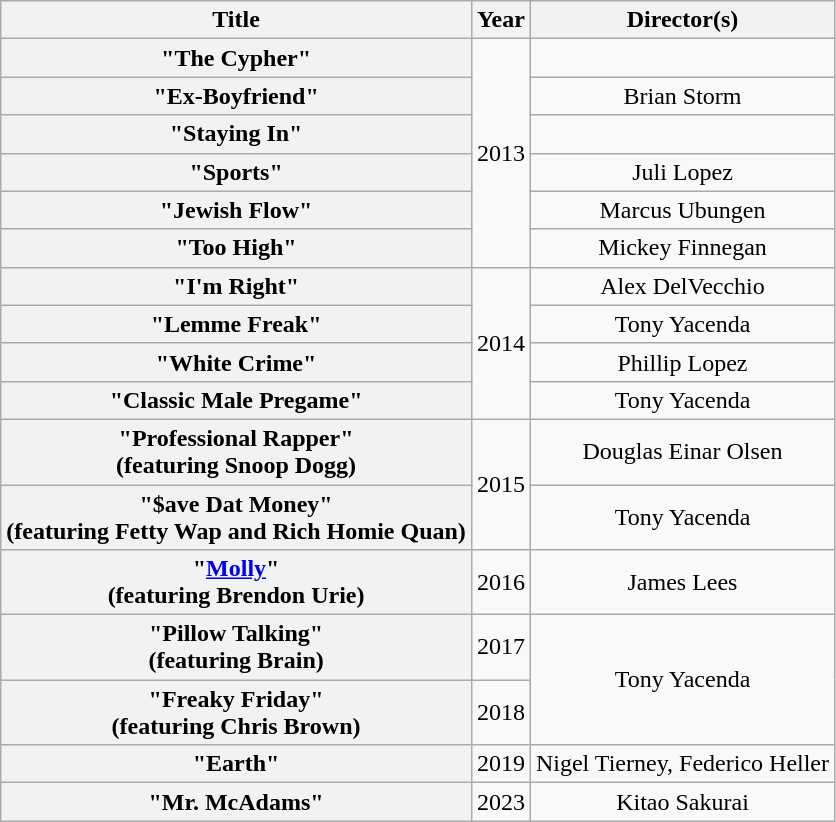<table class="wikitable plainrowheaders" style="text-align:center;">
<tr>
<th scope="col" rowspan="1">Title</th>
<th scope="col" rowspan="1">Year</th>
<th scope="col" rowspan="1">Director(s)</th>
</tr>
<tr>
<th scope="row">"The Cypher"</th>
<td rowspan="6">2013</td>
<td></td>
</tr>
<tr>
<th scope="row">"Ex-Boyfriend"</th>
<td>Brian Storm</td>
</tr>
<tr>
<th scope="row">"Staying In"</th>
<td></td>
</tr>
<tr>
<th scope="row">"Sports"</th>
<td>Juli Lopez</td>
</tr>
<tr>
<th scope="row">"Jewish Flow"</th>
<td>Marcus Ubungen</td>
</tr>
<tr>
<th scope="row">"Too High"</th>
<td>Mickey Finnegan</td>
</tr>
<tr>
<th scope="row">"I'm Right"</th>
<td rowspan="4">2014</td>
<td>Alex DelVecchio</td>
</tr>
<tr>
<th scope="row">"Lemme Freak"</th>
<td>Tony Yacenda</td>
</tr>
<tr>
<th scope="row">"White Crime"</th>
<td>Phillip Lopez</td>
</tr>
<tr>
<th scope="row">"Classic Male Pregame"</th>
<td>Tony Yacenda</td>
</tr>
<tr>
<th scope="row">"Professional Rapper"<br><span>(featuring Snoop Dogg)</span></th>
<td rowspan="2">2015</td>
<td>Douglas Einar Olsen</td>
</tr>
<tr>
<th scope="row">"$ave Dat Money"<br><span>(featuring Fetty Wap and Rich Homie Quan)</span></th>
<td>Tony Yacenda</td>
</tr>
<tr>
<th scope="row">"<a href='#'>Molly</a>"<br><span>(featuring Brendon Urie)</span></th>
<td>2016</td>
<td>James Lees</td>
</tr>
<tr>
<th scope="row">"Pillow Talking"<br><span>(featuring Brain)</span></th>
<td>2017</td>
<td rowspan="2">Tony Yacenda</td>
</tr>
<tr>
<th scope="row">"Freaky Friday"<br><span>(featuring Chris Brown)</span></th>
<td>2018</td>
</tr>
<tr>
<th scope="row">"Earth"</th>
<td>2019</td>
<td>Nigel Tierney, Federico Heller</td>
</tr>
<tr>
<th scope="row">"Mr. McAdams"</th>
<td>2023</td>
<td>Kitao Sakurai</td>
</tr>
</table>
